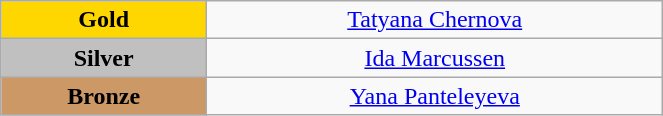<table class="wikitable" style="text-align:center; " width="35%">
<tr>
<td bgcolor="gold"><strong>Gold</strong></td>
<td><a href='#'>Tatyana Chernova</a><br>  <small><em></em></small></td>
</tr>
<tr>
<td bgcolor="silver"><strong>Silver</strong></td>
<td><a href='#'>Ida Marcussen</a><br>  <small><em></em></small></td>
</tr>
<tr>
<td bgcolor="CC9966"><strong>Bronze</strong></td>
<td><a href='#'>Yana Panteleyeva</a><br>  <small><em></em></small></td>
</tr>
</table>
